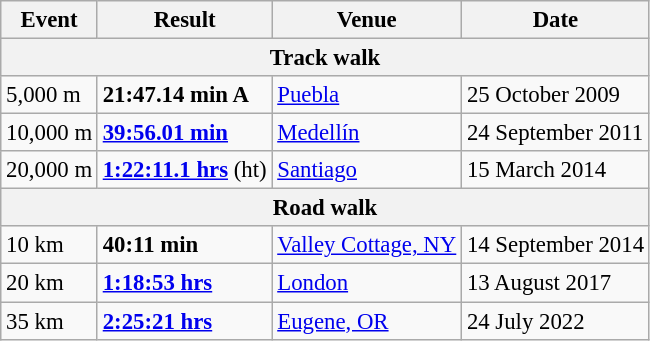<table class="wikitable" style="border-collapse: collapse; font-size: 95%;">
<tr>
<th>Event</th>
<th>Result</th>
<th>Venue</th>
<th>Date</th>
</tr>
<tr>
<th colspan="4">Track walk</th>
</tr>
<tr>
<td>5,000 m</td>
<td><strong>21:47.14 min A</strong></td>
<td> <a href='#'>Puebla</a></td>
<td>25 October 2009</td>
</tr>
<tr>
<td>10,000 m</td>
<td><strong><a href='#'>39:56.01 min</a> </strong></td>
<td> <a href='#'>Medellín</a></td>
<td>24 September 2011</td>
</tr>
<tr>
<td>20,000 m</td>
<td><strong><a href='#'>1:22:11.1 hrs</a></strong> (ht)</td>
<td> <a href='#'>Santiago</a></td>
<td>15 March 2014</td>
</tr>
<tr>
<th colspan="4">Road walk</th>
</tr>
<tr>
<td>10 km</td>
<td><strong>40:11 min</strong></td>
<td> <a href='#'>Valley Cottage, NY</a></td>
<td>14 September 2014</td>
</tr>
<tr>
<td>20 km</td>
<td><strong><a href='#'>1:18:53 hrs</a>   </strong></td>
<td> <a href='#'>London</a></td>
<td>13 August 2017</td>
</tr>
<tr>
<td>35 km</td>
<td><strong><a href='#'>2:25:21 hrs</a> </strong></td>
<td> <a href='#'>Eugene, OR</a></td>
<td>24 July 2022</td>
</tr>
</table>
